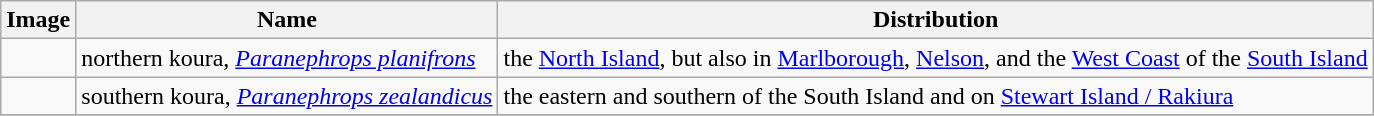<table class="wikitable">
<tr>
<th>Image</th>
<th>Name</th>
<th>Distribution</th>
</tr>
<tr>
<td></td>
<td>northern koura, <em><a href='#'>Paranephrops planifrons</a></em></td>
<td>the <a href='#'>North Island</a>, but also in <a href='#'>Marlborough</a>, <a href='#'>Nelson</a>, and the <a href='#'>West Coast</a> of the <a href='#'>South Island</a></td>
</tr>
<tr>
<td></td>
<td>southern koura, <em><a href='#'>Paranephrops zealandicus</a></em></td>
<td>the eastern and southern of the South Island and on <a href='#'>Stewart Island / Rakiura</a></td>
</tr>
<tr>
</tr>
</table>
